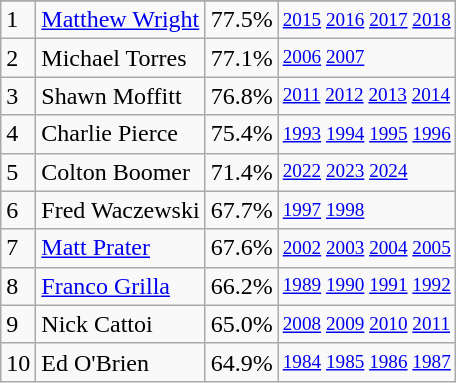<table class="wikitable">
<tr>
</tr>
<tr>
<td>1</td>
<td><a href='#'>Matthew Wright</a></td>
<td><abbr>77.5%</abbr></td>
<td style="font-size:80%;"><a href='#'>2015</a> <a href='#'>2016</a> <a href='#'>2017</a> <a href='#'>2018</a></td>
</tr>
<tr>
<td>2</td>
<td>Michael Torres</td>
<td><abbr>77.1%</abbr></td>
<td style="font-size:80%;"><a href='#'>2006</a> <a href='#'>2007</a></td>
</tr>
<tr>
<td>3</td>
<td>Shawn Moffitt</td>
<td><abbr>76.8%</abbr></td>
<td style="font-size:80%;"><a href='#'>2011</a> <a href='#'>2012</a> <a href='#'>2013</a> <a href='#'>2014</a></td>
</tr>
<tr>
<td>4</td>
<td>Charlie Pierce</td>
<td><abbr>75.4%</abbr></td>
<td style="font-size:80%;"><a href='#'>1993</a> <a href='#'>1994</a> <a href='#'>1995</a> <a href='#'>1996</a></td>
</tr>
<tr>
<td>5</td>
<td>Colton Boomer</td>
<td><abbr>71.4%</abbr></td>
<td style="font-size:80%;"><a href='#'>2022</a> <a href='#'>2023</a> <a href='#'>2024</a></td>
</tr>
<tr>
<td>6</td>
<td>Fred Waczewski</td>
<td><abbr>67.7%</abbr></td>
<td style="font-size:80%;"><a href='#'>1997</a> <a href='#'>1998</a></td>
</tr>
<tr>
<td>7</td>
<td><a href='#'>Matt Prater</a></td>
<td><abbr>67.6%</abbr></td>
<td style="font-size:80%;"><a href='#'>2002</a> <a href='#'>2003</a> <a href='#'>2004</a> <a href='#'>2005</a></td>
</tr>
<tr>
<td>8</td>
<td><a href='#'>Franco Grilla</a></td>
<td><abbr>66.2%</abbr></td>
<td style="font-size:80%;"><a href='#'>1989</a> <a href='#'>1990</a> <a href='#'>1991</a> <a href='#'>1992</a></td>
</tr>
<tr>
<td>9</td>
<td>Nick Cattoi</td>
<td><abbr>65.0%</abbr></td>
<td style="font-size:80%;"><a href='#'>2008</a> <a href='#'>2009</a> <a href='#'>2010</a> <a href='#'>2011</a></td>
</tr>
<tr>
<td>10</td>
<td>Ed O'Brien</td>
<td><abbr>64.9%</abbr></td>
<td style="font-size:80%;"><a href='#'>1984</a> <a href='#'>1985</a> <a href='#'>1986</a> <a href='#'>1987</a><br></td>
</tr>
</table>
